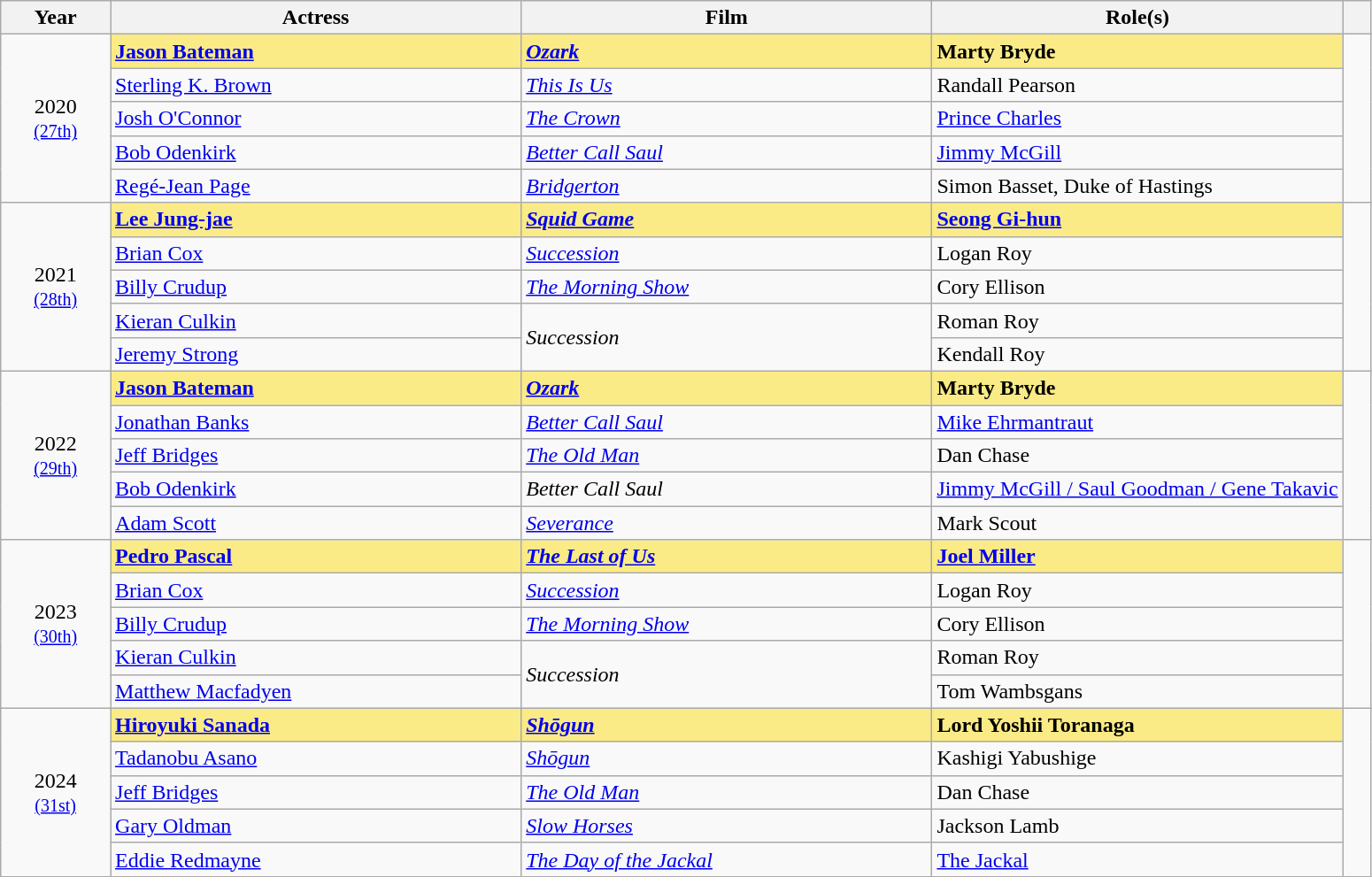<table class="wikitable sortable" style="text-align:left;">
<tr>
<th scope="col" style="width:8%;">Year</th>
<th scope="col" style="width:30%;">Actress</th>
<th scope="col" style="width:30%;">Film</th>
<th scope="col" style="width:30%;">Role(s)</th>
<th class=unsortable><strong></strong></th>
</tr>
<tr>
<td rowspan="5" align="center">2020<br><small><a href='#'>(27th)</a> </small></td>
<td style="background:#FAEB86;"><strong><a href='#'>Jason Bateman</a></strong></td>
<td style="background:#FAEB86;"><strong><em><a href='#'>Ozark</a></em></strong></td>
<td style="background:#FAEB86;"><strong>Marty Bryde</strong></td>
<td rowspan=5></td>
</tr>
<tr>
<td><a href='#'>Sterling K. Brown</a></td>
<td><em><a href='#'>This Is Us</a></em></td>
<td>Randall Pearson</td>
</tr>
<tr>
<td><a href='#'>Josh O'Connor</a></td>
<td><em><a href='#'>The Crown</a></em></td>
<td><a href='#'>Prince Charles</a></td>
</tr>
<tr>
<td><a href='#'>Bob Odenkirk</a></td>
<td><em><a href='#'>Better Call Saul</a></em></td>
<td><a href='#'>Jimmy McGill</a></td>
</tr>
<tr>
<td><a href='#'>Regé-Jean Page</a></td>
<td><em><a href='#'>Bridgerton</a></em></td>
<td>Simon Basset, Duke of Hastings</td>
</tr>
<tr>
<td rowspan="5" align="center">2021<br><small><a href='#'>(28th)</a> </small></td>
<td style="background:#FAEB86;"><strong><a href='#'>Lee Jung-jae</a></strong></td>
<td style="background:#FAEB86;"><strong><em><a href='#'>Squid Game</a></em></strong></td>
<td style="background:#FAEB86;"><strong><a href='#'>Seong Gi-hun</a></strong></td>
<td rowspan=5></td>
</tr>
<tr>
<td><a href='#'>Brian Cox</a></td>
<td><em><a href='#'>Succession</a></em></td>
<td>Logan Roy</td>
</tr>
<tr>
<td><a href='#'>Billy Crudup</a></td>
<td><em><a href='#'>The Morning Show</a></em></td>
<td>Cory Ellison</td>
</tr>
<tr>
<td><a href='#'>Kieran Culkin</a></td>
<td rowspan="2"><em>Succession</em></td>
<td>Roman Roy</td>
</tr>
<tr>
<td><a href='#'>Jeremy Strong</a></td>
<td>Kendall Roy</td>
</tr>
<tr>
<td rowspan="5" align="center">2022<br><small><a href='#'>(29th)</a> </small></td>
<td style="background:#FAEB86;"><strong><a href='#'>Jason Bateman</a></strong></td>
<td style="background:#FAEB86;"><strong><em><a href='#'>Ozark</a></em></strong></td>
<td style="background:#FAEB86;"><strong>Marty Bryde</strong></td>
<td rowspan=5></td>
</tr>
<tr>
<td><a href='#'>Jonathan Banks</a></td>
<td><em><a href='#'>Better Call Saul</a></em></td>
<td><a href='#'>Mike Ehrmantraut</a></td>
</tr>
<tr>
<td><a href='#'>Jeff Bridges</a></td>
<td><em><a href='#'>The Old Man</a></em></td>
<td>Dan Chase</td>
</tr>
<tr>
<td><a href='#'>Bob Odenkirk</a></td>
<td><em>Better Call Saul</em></td>
<td><a href='#'>Jimmy McGill / Saul Goodman / Gene Takavic</a></td>
</tr>
<tr>
<td><a href='#'>Adam Scott</a></td>
<td><em><a href='#'>Severance</a></em></td>
<td>Mark Scout</td>
</tr>
<tr>
<td rowspan="5" align="center">2023<br><small><a href='#'>(30th)</a> </small></td>
<td style="background:#FAEB86;"><strong><a href='#'>Pedro Pascal</a></strong></td>
<td style="background:#FAEB86;"><strong><em><a href='#'>The Last of Us</a></em></strong></td>
<td style="background:#FAEB86;"><strong><a href='#'>Joel Miller</a></strong></td>
<td rowspan=5></td>
</tr>
<tr>
<td><a href='#'>Brian Cox</a></td>
<td><em><a href='#'>Succession</a></em></td>
<td>Logan Roy</td>
</tr>
<tr>
<td><a href='#'>Billy Crudup</a></td>
<td><em><a href='#'>The Morning Show</a></em></td>
<td>Cory Ellison</td>
</tr>
<tr>
<td><a href='#'>Kieran Culkin</a></td>
<td rowspan="2"><em>Succession</em></td>
<td>Roman Roy</td>
</tr>
<tr>
<td><a href='#'>Matthew Macfadyen</a></td>
<td>Tom Wambsgans</td>
</tr>
<tr>
<td rowspan="5" align="center">2024<br><small><a href='#'>(31st)</a> </small></td>
<td style="background:#FAEB86;"><strong><a href='#'>Hiroyuki Sanada</a></strong></td>
<td style="background:#FAEB86;"><strong><em><a href='#'>Shōgun</a></em></strong></td>
<td style="background:#FAEB86;"><strong>Lord Yoshii Toranaga</strong></td>
<td rowspan=5></td>
</tr>
<tr>
<td><a href='#'>Tadanobu Asano</a></td>
<td><em><a href='#'>Shōgun</a></em></td>
<td>Kashigi Yabushige</td>
</tr>
<tr>
<td><a href='#'>Jeff Bridges</a></td>
<td><em><a href='#'>The Old Man</a></em></td>
<td>Dan Chase</td>
</tr>
<tr>
<td><a href='#'>Gary Oldman</a></td>
<td><em><a href='#'>Slow Horses</a></em></td>
<td>Jackson Lamb</td>
</tr>
<tr>
<td><a href='#'>Eddie Redmayne</a></td>
<td><em><a href='#'>The Day of the Jackal</a></em></td>
<td><a href='#'>The Jackal</a></td>
</tr>
</table>
